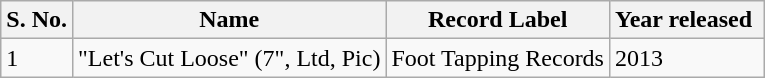<table class="wikitable">
<tr>
<th>S. No.</th>
<th>Name</th>
<th>Record Label</th>
<th>Year released </th>
</tr>
<tr>
<td>1</td>
<td>"Let's Cut Loose" (7", Ltd, Pic)</td>
<td>Foot Tapping Records</td>
<td>2013</td>
</tr>
</table>
